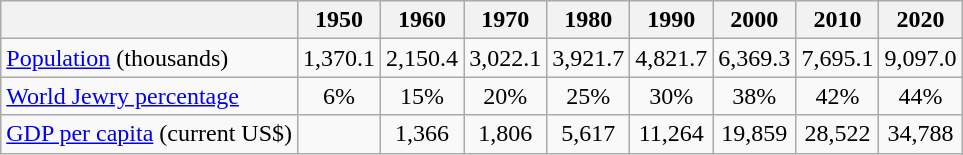<table class="wikitable" style="text-align:center;float:center;">
<tr>
<th></th>
<th>1950</th>
<th>1960</th>
<th>1970</th>
<th>1980</th>
<th>1990</th>
<th>2000</th>
<th>2010</th>
<th>2020</th>
</tr>
<tr>
<td align=left><a href='#'>Population</a> (thousands)</td>
<td>1,370.1</td>
<td>2,150.4</td>
<td>3,022.1</td>
<td>3,921.7</td>
<td>4,821.7</td>
<td>6,369.3</td>
<td>7,695.1</td>
<td>9,097.0</td>
</tr>
<tr>
<td align=left><a href='#'>World Jewry percentage</a></td>
<td>6%</td>
<td>15%</td>
<td>20%</td>
<td>25%</td>
<td>30%</td>
<td>38%</td>
<td>42%</td>
<td>44%</td>
</tr>
<tr>
<td align=left><a href='#'>GDP per capita</a> (current US$)</td>
<td></td>
<td>1,366</td>
<td>1,806</td>
<td>5,617</td>
<td>11,264</td>
<td>19,859</td>
<td>28,522</td>
<td>34,788</td>
</tr>
</table>
